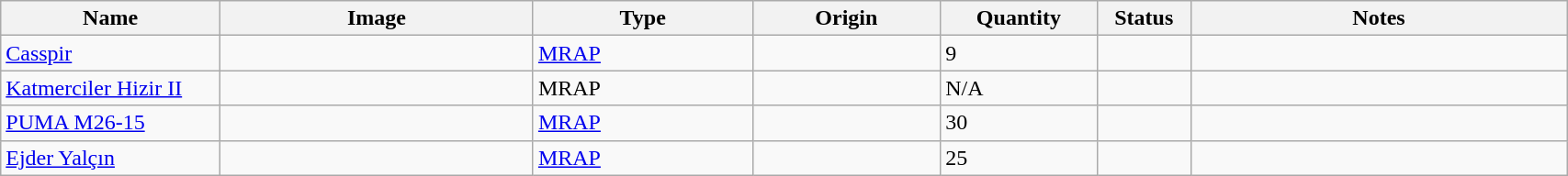<table class="wikitable" style="width:90%;">
<tr>
<th width=14%>Name</th>
<th width=20%>Image</th>
<th width=14%>Type</th>
<th width=12%>Origin</th>
<th width=10%>Quantity</th>
<th width=06%>Status</th>
<th width=24%>Notes</th>
</tr>
<tr>
<td><a href='#'>Casspir</a></td>
<td></td>
<td><a href='#'>MRAP</a></td>
<td></td>
<td>9</td>
<td></td>
<td></td>
</tr>
<tr>
<td><a href='#'>Katmerciler Hizir II</a></td>
<td></td>
<td>MRAP</td>
<td></td>
<td>N/A</td>
<td></td>
<td></td>
</tr>
<tr>
<td><a href='#'>PUMA M26-15</a></td>
<td></td>
<td><a href='#'>MRAP</a></td>
<td></td>
<td>30</td>
<td></td>
<td></td>
</tr>
<tr>
<td><a href='#'>Ejder Yalçın</a></td>
<td></td>
<td><a href='#'>MRAP</a></td>
<td></td>
<td>25</td>
<td></td>
<td></td>
</tr>
</table>
